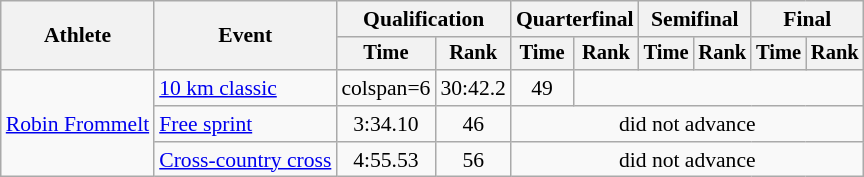<table class="wikitable" style="font-size:90%">
<tr>
<th rowspan="2">Athlete</th>
<th rowspan="2">Event</th>
<th colspan="2">Qualification</th>
<th colspan="2">Quarterfinal</th>
<th colspan="2">Semifinal</th>
<th colspan="2">Final</th>
</tr>
<tr style="font-size:95%">
<th>Time</th>
<th>Rank</th>
<th>Time</th>
<th>Rank</th>
<th>Time</th>
<th>Rank</th>
<th>Time</th>
<th>Rank</th>
</tr>
<tr align=center>
<td align=left rowspan=3><a href='#'>Robin Frommelt</a></td>
<td align=left><a href='#'>10 km classic</a></td>
<td>colspan=6 </td>
<td>30:42.2</td>
<td>49</td>
</tr>
<tr align=center>
<td align=left><a href='#'>Free sprint</a></td>
<td>3:34.10</td>
<td>46</td>
<td colspan="6">did not advance</td>
</tr>
<tr align=center>
<td align=left><a href='#'>Cross-country cross</a></td>
<td>4:55.53</td>
<td>56</td>
<td colspan="6">did not advance</td>
</tr>
</table>
